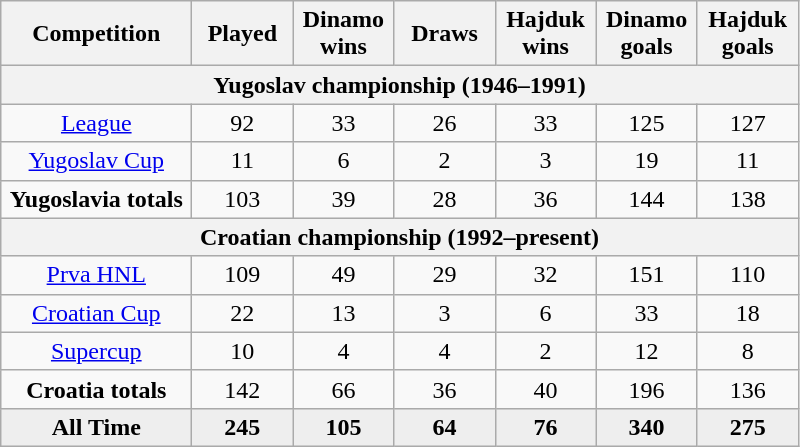<table class="wikitable" style="text-align: center">
<tr>
<th width="120">Competition</th>
<th width="60">Played</th>
<th width="60">Dinamo wins</th>
<th width="60">Draws</th>
<th width="60">Hajduk wins</th>
<th width="60">Dinamo goals</th>
<th width="60">Hajduk goals</th>
</tr>
<tr>
<th colspan="7">Yugoslav championship (1946–1991)</th>
</tr>
<tr>
<td><a href='#'>League</a></td>
<td>92</td>
<td>33</td>
<td>26</td>
<td>33</td>
<td>125</td>
<td>127</td>
</tr>
<tr>
<td><a href='#'>Yugoslav Cup</a></td>
<td>11</td>
<td>6</td>
<td>2</td>
<td>3</td>
<td>19</td>
<td>11</td>
</tr>
<tr>
<td><strong>Yugoslavia totals</strong></td>
<td>103</td>
<td>39</td>
<td>28</td>
<td>36</td>
<td>144</td>
<td>138</td>
</tr>
<tr>
<th colspan="7">Croatian championship (1992–present)</th>
</tr>
<tr>
<td><a href='#'>Prva HNL</a></td>
<td>109</td>
<td>49</td>
<td>29</td>
<td>32</td>
<td>151</td>
<td>110</td>
</tr>
<tr>
<td><a href='#'>Croatian Cup</a></td>
<td>22</td>
<td>13</td>
<td>3</td>
<td>6</td>
<td>33</td>
<td>18</td>
</tr>
<tr>
<td><a href='#'>Supercup</a></td>
<td>10</td>
<td>4</td>
<td>4</td>
<td>2</td>
<td>12</td>
<td>8</td>
</tr>
<tr>
<td><strong>Croatia totals</strong></td>
<td>142</td>
<td>66</td>
<td>36</td>
<td>40</td>
<td>196</td>
<td>136</td>
</tr>
<tr bgcolor=#EEEEEE>
<td><strong>All Time</strong></td>
<td><strong>245</strong></td>
<td><strong>105</strong></td>
<td><strong>64</strong></td>
<td><strong>76</strong></td>
<td><strong>340</strong></td>
<td><strong>275</strong></td>
</tr>
</table>
